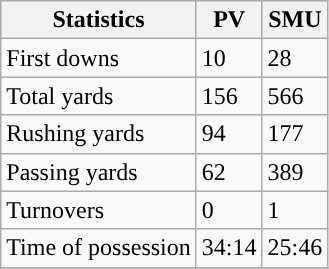<table class="wikitable" style="float: left;">
<tr>
<th>Statistics</th>
<th>PV</th>
<th>SMU</th>
</tr>
<tr>
<td>First downs</td>
<td>10</td>
<td>28</td>
</tr>
<tr>
<td>Total yards</td>
<td>156</td>
<td>566</td>
</tr>
<tr>
<td>Rushing yards</td>
<td>94</td>
<td>177</td>
</tr>
<tr>
<td>Passing yards</td>
<td>62</td>
<td>389</td>
</tr>
<tr>
<td>Turnovers</td>
<td>0</td>
<td>1</td>
</tr>
<tr>
<td>Time of possession</td>
<td>34:14</td>
<td>25:46</td>
</tr>
<tr>
</tr>
</table>
